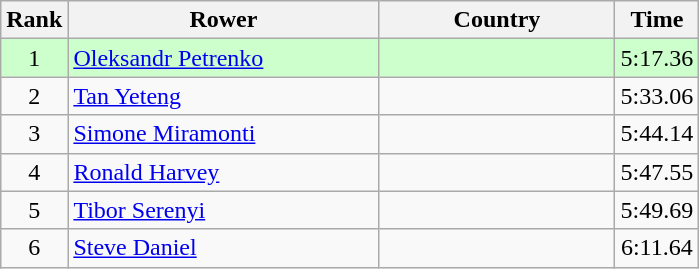<table class="wikitable" style="text-align:center">
<tr>
<th>Rank</th>
<th width=200>Rower</th>
<th width=150>Country</th>
<th width=5em>Time</th>
</tr>
<tr bgcolor="#ccffcc">
<td>1</td>
<td align=left><a href='#'>Oleksandr Petrenko</a></td>
<td align=left></td>
<td>5:17.36</td>
</tr>
<tr>
<td>2</td>
<td align=left><a href='#'>Tan Yeteng</a></td>
<td align=left></td>
<td>5:33.06</td>
</tr>
<tr>
<td>3</td>
<td align=left><a href='#'>Simone Miramonti</a></td>
<td align=left></td>
<td>5:44.14</td>
</tr>
<tr>
<td>4</td>
<td align=left><a href='#'>Ronald Harvey</a></td>
<td align=left></td>
<td>5:47.55</td>
</tr>
<tr>
<td>5</td>
<td align=left><a href='#'>Tibor Serenyi</a></td>
<td align=left></td>
<td>5:49.69</td>
</tr>
<tr>
<td>6</td>
<td align=left><a href='#'>Steve Daniel</a></td>
<td align=left></td>
<td>6:11.64</td>
</tr>
</table>
